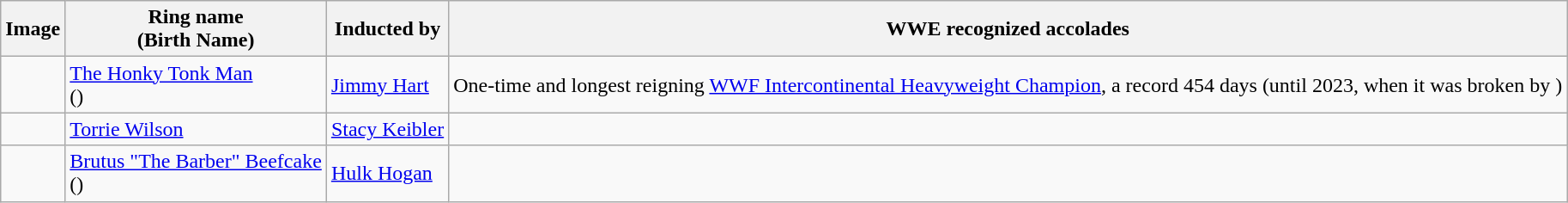<table class="wikitable">
<tr>
<th class="unsortable">Image</th>
<th>Ring name<br>(Birth Name)</th>
<th>Inducted by</th>
<th class="unsortable">WWE recognized accolades</th>
</tr>
<tr>
<td></td>
<td><a href='#'>The Honky Tonk Man</a><br>()</td>
<td><a href='#'>Jimmy Hart</a></td>
<td>One-time and longest reigning <a href='#'>WWF Intercontinental Heavyweight Champion</a>, a record 454 days (until 2023, when it was broken by )</td>
</tr>
<tr Shawn Michaels>
<td></td>
<td><a href='#'>Torrie Wilson</a></td>
<td><a href='#'>Stacy Keibler</a></td>
<td></td>
</tr>
<tr>
<td></td>
<td><a href='#'>Brutus "The Barber" Beefcake</a> <br>()</td>
<td><a href='#'>Hulk Hogan</a></td>
<td></td>
</tr>
</table>
